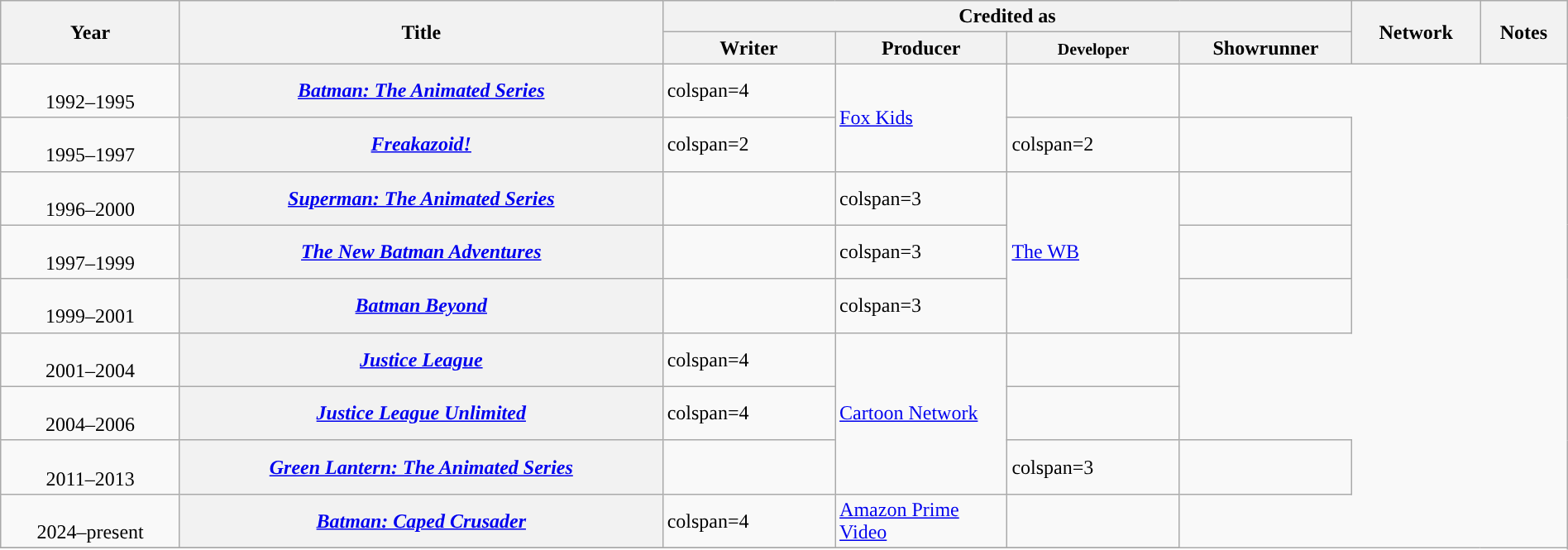<table class="wikitable plainrowheaders" style="margin-right:auto; margin-right:auto; width:100%;" style="text-align:center;">
<tr>
<th rowspan="2">Year</th>
<th rowspan="2">Title</th>
<th colspan="4">Credited as</th>
<th rowspan="2">Network</th>
<th rowspan="2">Notes</th>
</tr>
<tr>
<th width="11%">Writer</th>
<th width="11%">Producer</th>
<th width="11%"><small>Developer</small></th>
<th width="11%">Showrunner</th>
</tr>
<tr>
<td style="text-align:center;"><br>1992–1995</td>
<th scope="row"><em><a href='#'>Batman: The Animated Series</a></em></th>
<td>colspan=4 </td>
<td rowspan="2"><a href='#'>Fox Kids</a></td>
<td></td>
</tr>
<tr>
<td style="text-align:center;"><br>1995–1997</td>
<th scope="row"><em><a href='#'>Freakazoid!</a></em></th>
<td>colspan=2 </td>
<td>colspan=2 </td>
<td></td>
</tr>
<tr>
<td style="text-align:center;"><br>1996–2000</td>
<th scope="row"><em><a href='#'>Superman: The Animated Series</a></em></th>
<td></td>
<td>colspan=3 </td>
<td rowspan="3"><a href='#'>The WB</a></td>
<td></td>
</tr>
<tr>
<td style="text-align:center;"><br>1997–1999</td>
<th scope="row"><em><a href='#'>The New Batman Adventures</a></em></th>
<td></td>
<td>colspan=3 </td>
<td></td>
</tr>
<tr>
<td style="text-align:center;"><br>1999–2001</td>
<th scope="row"><em><a href='#'>Batman Beyond</a></em></th>
<td></td>
<td>colspan=3 </td>
<td></td>
</tr>
<tr>
<td style="text-align:center;"><br>2001–2004</td>
<th scope="row"><em><a href='#'>Justice League</a></em></th>
<td>colspan=4 </td>
<td rowspan="3"><a href='#'>Cartoon Network</a></td>
<td></td>
</tr>
<tr>
<td style="text-align:center;"><br>2004–2006</td>
<th scope="row"><em><a href='#'>Justice League Unlimited</a></em></th>
<td>colspan=4 </td>
<td></td>
</tr>
<tr>
<td style="text-align:center;"><br>2011–2013</td>
<th scope="row"><em><a href='#'>Green Lantern: The Animated Series</a></em></th>
<td></td>
<td>colspan=3 </td>
<td></td>
</tr>
<tr>
<td style="text-align:center;"><br>2024–present</td>
<th scope="row"><em><a href='#'>Batman: Caped Crusader</a></em></th>
<td>colspan=4 </td>
<td><a href='#'>Amazon Prime Video</a></td>
<td></td>
</tr>
<tr>
</tr>
</table>
